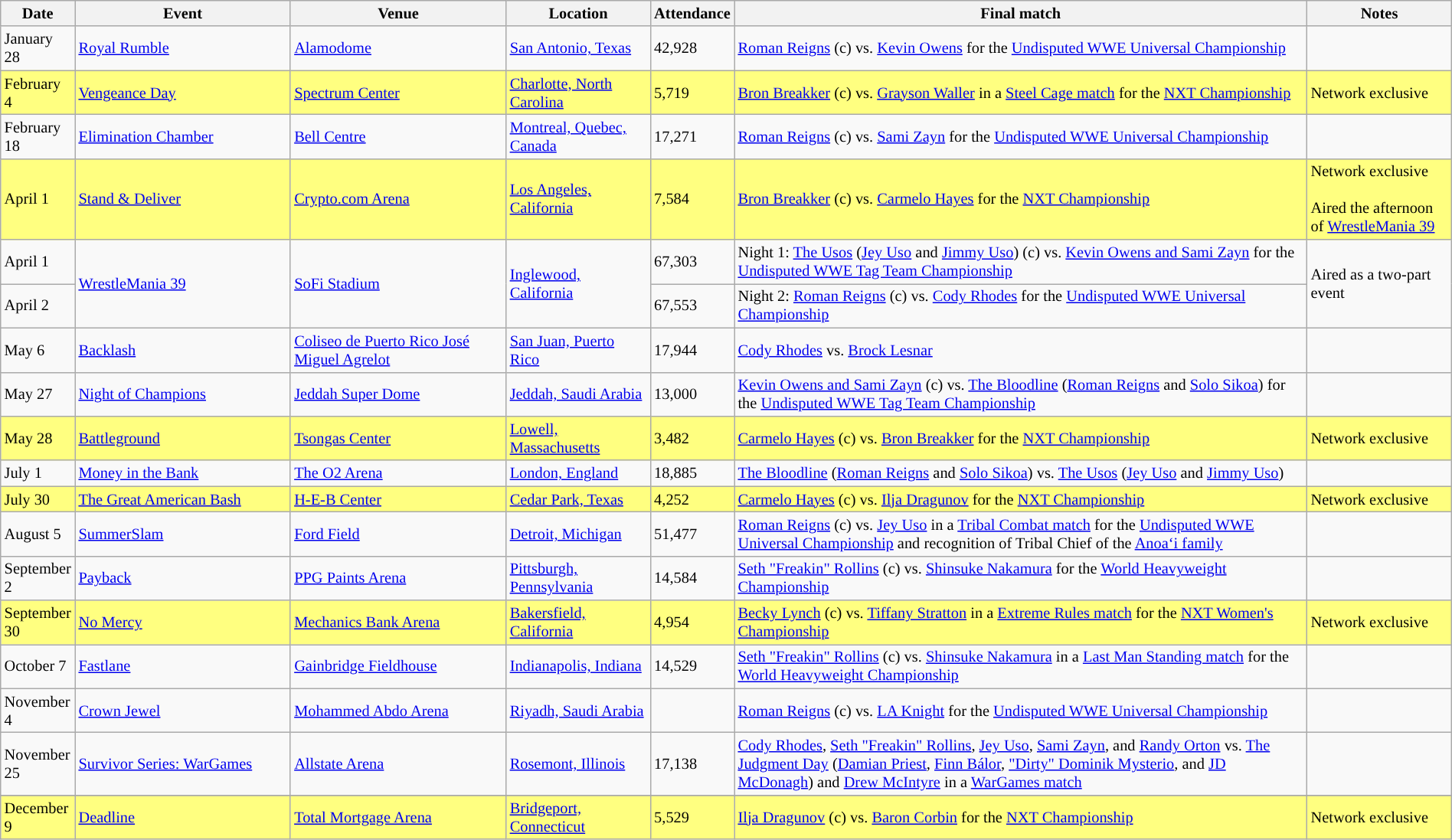<table id="Past_events_2023" class="sortable wikitable succession-box" style="font-size:85%; width:100%">
<tr>
<th scope="col" style="width:5%;">Date</th>
<th scope="col" style="width:15%;">Event</th>
<th scope="col" style="width:15%;">Venue</th>
<th scope="col" style="width:10%;">Location</th>
<th scope="col" style="width:5%;">Attendance</th>
<th scope="col" style="width:40%;">Final match</th>
<th scope="col" style="width:10%;">Notes</th>
</tr>
<tr>
<td>January 28</td>
<td><a href='#'>Royal Rumble</a></td>
<td><a href='#'>Alamodome</a></td>
<td><a href='#'>San Antonio, Texas</a></td>
<td>42,928</td>
<td><a href='#'>Roman Reigns</a> (c) vs. <a href='#'>Kevin Owens</a> for the <a href='#'>Undisputed WWE Universal Championship</a></td>
<td></td>
</tr>
<tr style="background: #FFFF80;">
<td>February 4</td>
<td><a href='#'>Vengeance Day</a></td>
<td><a href='#'>Spectrum Center</a></td>
<td><a href='#'>Charlotte, North Carolina</a></td>
<td>5,719</td>
<td><a href='#'>Bron Breakker</a> (c) vs. <a href='#'>Grayson Waller</a> in a <a href='#'>Steel Cage match</a> for the <a href='#'>NXT Championship</a></td>
<td>Network exclusive</td>
</tr>
<tr>
<td>February 18</td>
<td><a href='#'>Elimination Chamber</a></td>
<td><a href='#'>Bell Centre</a></td>
<td><a href='#'>Montreal, Quebec, Canada</a></td>
<td>17,271</td>
<td><a href='#'>Roman Reigns</a> (c) vs. <a href='#'>Sami Zayn</a> for the <a href='#'>Undisputed WWE Universal Championship</a></td>
<td></td>
</tr>
<tr style="background: #FFFF80;">
<td>April 1</td>
<td><a href='#'>Stand & Deliver</a></td>
<td><a href='#'>Crypto.com Arena</a></td>
<td><a href='#'>Los Angeles, California</a></td>
<td>7,584</td>
<td><a href='#'>Bron Breakker</a> (c) vs. <a href='#'>Carmelo Hayes</a> for the <a href='#'>NXT Championship</a></td>
<td>Network exclusive<br><br>Aired the afternoon of <a href='#'>WrestleMania 39</a></td>
</tr>
<tr>
<td>April 1</td>
<td rowspan="2"><a href='#'>WrestleMania 39</a></td>
<td rowspan="2"><a href='#'>SoFi Stadium</a></td>
<td rowspan="2"><a href='#'>Inglewood, California</a></td>
<td>67,303</td>
<td>Night 1: <a href='#'>The Usos</a> (<a href='#'>Jey Uso</a> and <a href='#'>Jimmy Uso</a>) (c) vs. <a href='#'>Kevin Owens and Sami Zayn</a> for the <a href='#'>Undisputed WWE Tag Team Championship</a></td>
<td rowspan="2">Aired as a two-part event</td>
</tr>
<tr>
<td>April 2</td>
<td>67,553</td>
<td>Night 2: <a href='#'>Roman Reigns</a> (c) vs. <a href='#'>Cody Rhodes</a> for the <a href='#'>Undisputed WWE Universal Championship</a></td>
</tr>
<tr>
<td>May 6</td>
<td><a href='#'>Backlash</a></td>
<td><a href='#'>Coliseo de Puerto Rico José Miguel Agrelot</a></td>
<td><a href='#'>San Juan, Puerto Rico</a></td>
<td>17,944</td>
<td><a href='#'>Cody Rhodes</a> vs. <a href='#'>Brock Lesnar</a></td>
<td></td>
</tr>
<tr>
<td>May 27</td>
<td><a href='#'>Night of Champions</a></td>
<td><a href='#'>Jeddah Super Dome</a></td>
<td><a href='#'>Jeddah, Saudi Arabia</a></td>
<td>13,000</td>
<td><a href='#'>Kevin Owens and Sami Zayn</a> (c) vs. <a href='#'>The Bloodline</a> (<a href='#'>Roman Reigns</a> and <a href='#'>Solo Sikoa</a>) for the <a href='#'>Undisputed WWE Tag Team Championship</a></td>
<td></td>
</tr>
<tr style="background: #FFFF80;">
<td>May 28</td>
<td><a href='#'>Battleground</a></td>
<td><a href='#'>Tsongas Center</a></td>
<td><a href='#'>Lowell, Massachusetts</a></td>
<td>3,482</td>
<td><a href='#'>Carmelo Hayes</a> (c) vs. <a href='#'>Bron Breakker</a> for the <a href='#'>NXT Championship</a></td>
<td>Network exclusive</td>
</tr>
<tr>
<td>July 1</td>
<td><a href='#'>Money in the Bank</a></td>
<td><a href='#'>The O2 Arena</a></td>
<td><a href='#'>London, England</a></td>
<td>18,885</td>
<td><a href='#'>The Bloodline</a> (<a href='#'>Roman Reigns</a> and <a href='#'>Solo Sikoa</a>) vs. <a href='#'>The Usos</a> (<a href='#'>Jey Uso</a> and <a href='#'>Jimmy Uso</a>)</td>
<td></td>
</tr>
<tr style="background: #FFFF80">
<td>July 30</td>
<td><a href='#'>The Great American Bash</a></td>
<td><a href='#'>H-E-B Center</a></td>
<td><a href='#'>Cedar Park, Texas</a></td>
<td>4,252</td>
<td><a href='#'>Carmelo Hayes</a> (c) vs. <a href='#'>Ilja Dragunov</a> for the <a href='#'>NXT Championship</a></td>
<td>Network exclusive</td>
</tr>
<tr>
<td>August 5</td>
<td><a href='#'>SummerSlam</a></td>
<td><a href='#'>Ford Field</a></td>
<td><a href='#'>Detroit, Michigan</a></td>
<td>51,477</td>
<td><a href='#'>Roman Reigns</a> (c) vs. <a href='#'>Jey Uso</a> in a <a href='#'>Tribal Combat match</a> for the <a href='#'>Undisputed WWE Universal Championship</a> and recognition of Tribal Chief of the <a href='#'>Anoaʻi family</a></td>
<td></td>
</tr>
<tr>
<td>September 2</td>
<td><a href='#'>Payback</a></td>
<td><a href='#'>PPG Paints Arena</a></td>
<td><a href='#'>Pittsburgh, Pennsylvania</a></td>
<td>14,584</td>
<td><a href='#'>Seth "Freakin" Rollins</a> (c) vs. <a href='#'>Shinsuke Nakamura</a> for the <a href='#'>World Heavyweight Championship</a></td>
<td></td>
</tr>
<tr style="background: #FFFF80">
<td>September 30</td>
<td><a href='#'>No Mercy</a></td>
<td><a href='#'>Mechanics Bank Arena</a></td>
<td><a href='#'>Bakersfield, California</a></td>
<td>4,954</td>
<td><a href='#'>Becky Lynch</a> (c) vs. <a href='#'>Tiffany Stratton</a> in a <a href='#'>Extreme Rules match</a> for the <a href='#'>NXT Women's Championship</a></td>
<td>Network exclusive</td>
</tr>
<tr>
<td>October 7</td>
<td><a href='#'>Fastlane</a></td>
<td><a href='#'>Gainbridge Fieldhouse</a></td>
<td><a href='#'>Indianapolis, Indiana</a></td>
<td>14,529</td>
<td><a href='#'>Seth "Freakin" Rollins</a> (c) vs. <a href='#'>Shinsuke Nakamura</a> in a <a href='#'>Last Man Standing match</a> for the <a href='#'>World Heavyweight Championship</a></td>
<td></td>
</tr>
<tr>
<td>November 4</td>
<td><a href='#'>Crown Jewel</a></td>
<td><a href='#'>Mohammed Abdo Arena</a></td>
<td><a href='#'>Riyadh, Saudi Arabia</a></td>
<td></td>
<td><a href='#'>Roman Reigns</a> (c) vs. <a href='#'>LA Knight</a> for the <a href='#'>Undisputed WWE Universal Championship</a></td>
<td></td>
</tr>
<tr>
<td>November 25</td>
<td><a href='#'>Survivor Series: WarGames</a></td>
<td><a href='#'>Allstate Arena</a></td>
<td><a href='#'>Rosemont, Illinois</a></td>
<td>17,138</td>
<td><a href='#'>Cody Rhodes</a>, <a href='#'>Seth "Freakin" Rollins</a>, <a href='#'>Jey Uso</a>, <a href='#'>Sami Zayn</a>, and <a href='#'>Randy Orton</a> vs. <a href='#'>The Judgment Day</a> (<a href='#'>Damian Priest</a>, <a href='#'>Finn Bálor</a>, <a href='#'>"Dirty" Dominik Mysterio</a>, and <a href='#'>JD McDonagh</a>) and <a href='#'>Drew McIntyre</a> in a <a href='#'>WarGames match</a></td>
<td></td>
</tr>
<tr>
</tr>
<tr style="background: #FFFF80">
<td>December 9</td>
<td><a href='#'>Deadline</a></td>
<td><a href='#'>Total Mortgage Arena</a></td>
<td><a href='#'>Bridgeport, Connecticut</a></td>
<td>5,529</td>
<td><a href='#'>Ilja Dragunov</a> (c) vs. <a href='#'>Baron Corbin</a> for the <a href='#'>NXT Championship</a></td>
<td>Network exclusive</td>
</tr>
</table>
